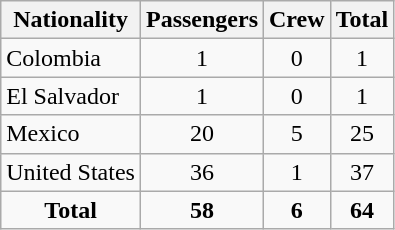<table class=wikitable style="text-align:center">
<tr>
<th>Nationality</th>
<th>Passengers</th>
<th>Crew</th>
<th>Total</th>
</tr>
<tr>
<td align=left>Colombia</td>
<td>1</td>
<td>0</td>
<td>1</td>
</tr>
<tr>
<td align=left>El Salvador</td>
<td>1</td>
<td>0</td>
<td>1</td>
</tr>
<tr>
<td align=left>Mexico</td>
<td>20</td>
<td>5</td>
<td>25</td>
</tr>
<tr valign=top>
<td align=left>United States</td>
<td>36</td>
<td>1</td>
<td>37</td>
</tr>
<tr>
<td><strong>Total</strong></td>
<td><strong>58</strong></td>
<td><strong>6</strong></td>
<td><strong>64</strong></td>
</tr>
</table>
